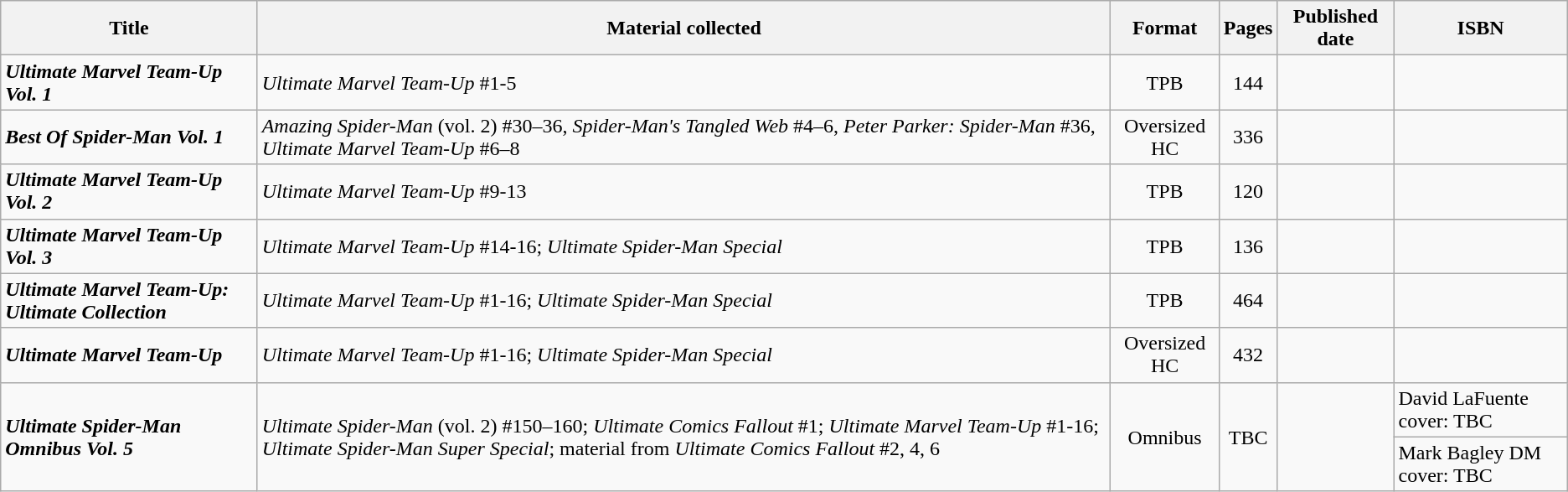<table class="wikitable">
<tr>
<th>Title</th>
<th>Material collected</th>
<th>Format</th>
<th>Pages</th>
<th>Published date</th>
<th>ISBN</th>
</tr>
<tr>
<td><strong><em>Ultimate Marvel Team-Up Vol. 1</em></strong></td>
<td><em>Ultimate Marvel Team-Up</em> #1-5</td>
<td style="text-align: center;">TPB</td>
<td style="text-align: center;">144</td>
<td></td>
<td></td>
</tr>
<tr>
<td><strong><em>Best Of Spider-Man Vol. 1</em></strong></td>
<td><em>Amazing Spider-Man</em> (vol. 2) #30–36, <em>Spider-Man's Tangled Web</em> #4–6, <em>Peter Parker: Spider-Man</em> #36, <em>Ultimate Marvel Team-Up</em> #6–8</td>
<td style="text-align: center;">Oversized HC</td>
<td style="text-align: center;">336</td>
<td></td>
<td></td>
</tr>
<tr>
<td><strong><em>Ultimate Marvel Team-Up Vol. 2</em></strong></td>
<td><em>Ultimate Marvel Team-Up</em> #9-13</td>
<td style="text-align: center;">TPB</td>
<td style="text-align: center;">120</td>
<td></td>
<td></td>
</tr>
<tr>
<td><strong><em>Ultimate Marvel Team-Up Vol. 3</em></strong></td>
<td><em>Ultimate Marvel Team-Up</em> #14-16; <em>Ultimate Spider-Man Special</em></td>
<td style="text-align: center;">TPB</td>
<td style="text-align: center;">136</td>
<td></td>
<td></td>
</tr>
<tr>
<td><strong><em>Ultimate Marvel Team-Up: Ultimate Collection</em></strong></td>
<td><em>Ultimate Marvel Team-Up</em> #1-16; <em>Ultimate Spider-Man Special</em></td>
<td style="text-align: center;">TPB</td>
<td style="text-align: center;">464</td>
<td></td>
<td {{nowrap></td>
</tr>
<tr>
<td><strong><em>Ultimate Marvel Team-Up</em></strong></td>
<td><em>Ultimate Marvel Team-Up</em> #1-16; <em>Ultimate Spider-Man Special</em></td>
<td style="text-align: center;">Oversized HC</td>
<td style="text-align: center;">432</td>
<td></td>
<td></td>
</tr>
<tr>
<td rowspan=2><strong><em>Ultimate Spider-Man Omnibus Vol. 5</em></strong></td>
<td rowspan=2><em>Ultimate Spider-Man</em> (vol. 2) #150–160; <em>Ultimate Comics Fallout</em> #1; <em>Ultimate Marvel Team-Up</em> #1-16; <em>Ultimate Spider-Man Super Special</em>; material from <em>Ultimate Comics Fallout</em> #2, 4, 6</td>
<td style="text-align: center;" rowspan=2>Omnibus</td>
<td style="text-align: center;" rowspan=2>TBC</td>
<td rowspan=2></td>
<td>David LaFuente cover: TBC</td>
</tr>
<tr>
<td>Mark Bagley DM cover: TBC</td>
</tr>
</table>
